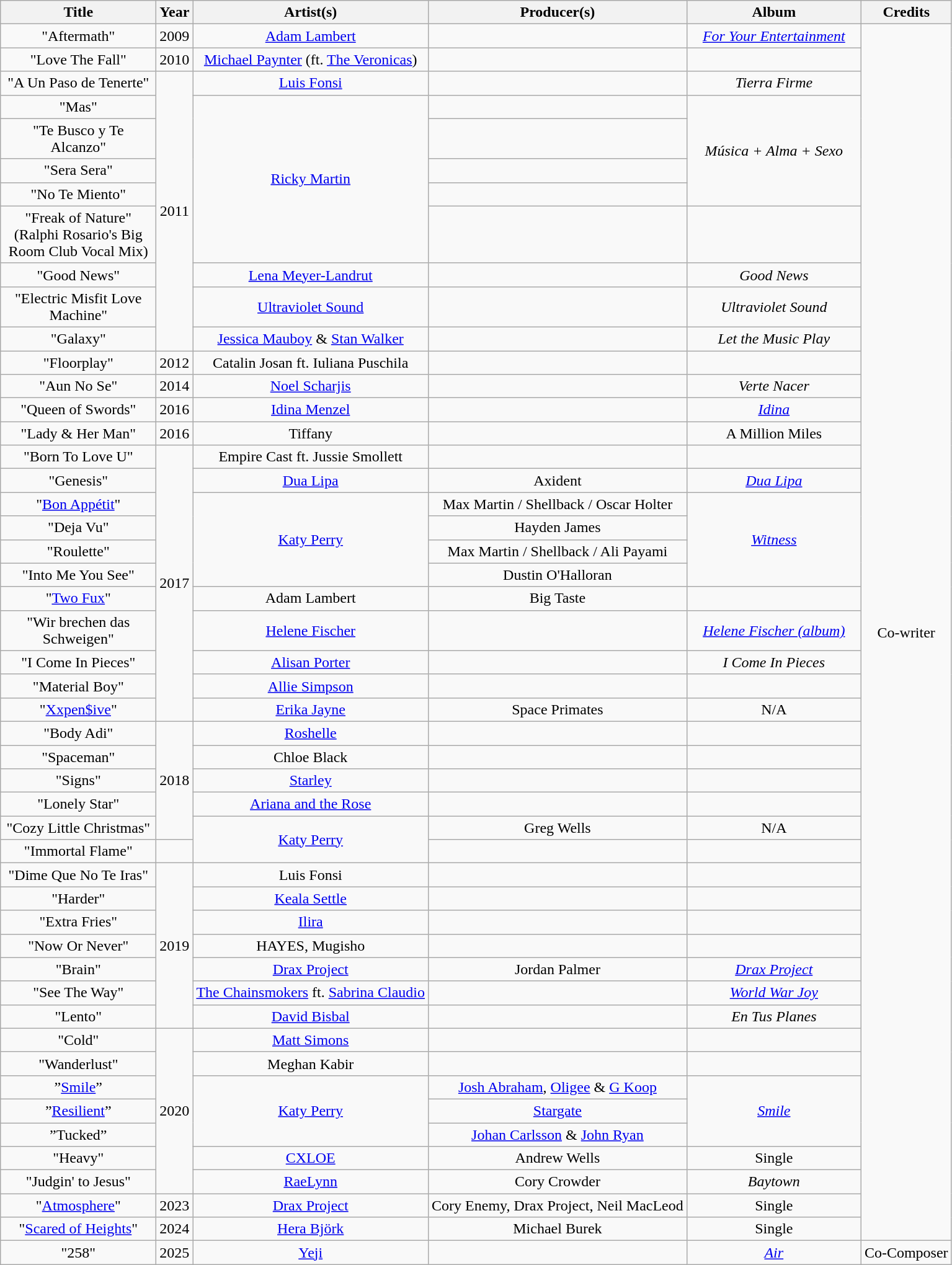<table class="wikitable plainrowheaders" style="text-align:center;">
<tr>
<th scope="col" style="width:160px;">Title</th>
<th scope="col">Year</th>
<th scope="col">Artist(s)</th>
<th>Producer(s)</th>
<th scope="col" style="width:180px;">Album</th>
<th scope="col">Credits</th>
</tr>
<tr>
<td>"Aftermath"</td>
<td>2009</td>
<td><a href='#'>Adam Lambert</a></td>
<td></td>
<td><em><a href='#'>For Your Entertainment</a></em></td>
<td rowspan="48">Co-writer</td>
</tr>
<tr>
<td>"Love The Fall"</td>
<td>2010</td>
<td><a href='#'>Michael Paynter</a> (ft. <a href='#'>The Veronicas</a>)</td>
<td></td>
<td></td>
</tr>
<tr>
<td>"A Un Paso de Tenerte"</td>
<td rowspan="9">2011</td>
<td><a href='#'>Luis Fonsi</a></td>
<td></td>
<td><em>Tierra Firme</em></td>
</tr>
<tr>
<td>"Mas"</td>
<td rowspan="5"><a href='#'>Ricky Martin</a></td>
<td></td>
<td rowspan="4"><em>Música + Alma + Sexo</em></td>
</tr>
<tr>
<td>"Te Busco y Te Alcanzo"</td>
<td></td>
</tr>
<tr>
<td>"Sera Sera"</td>
<td></td>
</tr>
<tr>
<td>"No Te Miento"</td>
<td></td>
</tr>
<tr>
<td>"Freak of Nature" (Ralphi Rosario's Big Room Club Vocal Mix)</td>
<td></td>
<td></td>
</tr>
<tr>
<td>"Good News"</td>
<td><a href='#'>Lena Meyer-Landrut</a></td>
<td></td>
<td><em>Good News</em></td>
</tr>
<tr>
<td>"Electric Misfit Love Machine"</td>
<td><a href='#'>Ultraviolet Sound</a></td>
<td></td>
<td><em>Ultraviolet Sound</em></td>
</tr>
<tr>
<td>"Galaxy"</td>
<td><a href='#'>Jessica Mauboy</a> & <a href='#'>Stan Walker</a></td>
<td></td>
<td><em>Let the Music Play</em></td>
</tr>
<tr>
<td>"Floorplay"</td>
<td>2012</td>
<td>Catalin Josan ft. Iuliana Puschila</td>
<td></td>
<td></td>
</tr>
<tr>
<td>"Aun No Se"</td>
<td>2014</td>
<td><a href='#'>Noel Scharjis</a></td>
<td></td>
<td><em>Verte Nacer</em></td>
</tr>
<tr>
<td>"Queen of Swords"</td>
<td>2016</td>
<td><a href='#'>Idina Menzel</a></td>
<td></td>
<td><em><a href='#'>Idina</a></em></td>
</tr>
<tr>
<td>"Lady & Her Man"</td>
<td>2016</td>
<td>Tiffany</td>
<td></td>
<td>A Million Miles</td>
</tr>
<tr>
<td>"Born To Love U"</td>
<td rowspan="11">2017</td>
<td>Empire Cast ft. Jussie Smollett</td>
<td></td>
<td></td>
</tr>
<tr>
<td scope="row">"Genesis"</td>
<td><a href='#'>Dua Lipa</a></td>
<td>Axident</td>
<td><em><a href='#'>Dua Lipa</a></em></td>
</tr>
<tr>
<td scope="row">"<a href='#'>Bon Appétit</a>"<br></td>
<td rowspan="4"><a href='#'>Katy Perry</a></td>
<td>Max Martin / Shellback / Oscar Holter</td>
<td rowspan="4"><em><a href='#'>Witness</a></em></td>
</tr>
<tr>
<td scope="row">"Deja Vu"</td>
<td>Hayden James</td>
</tr>
<tr>
<td scope="row">"Roulette"</td>
<td>Max Martin / Shellback / Ali Payami</td>
</tr>
<tr>
<td scope="row">"Into Me You See"</td>
<td>Dustin O'Halloran</td>
</tr>
<tr>
<td>"<a href='#'>Two Fux</a>"</td>
<td>Adam Lambert</td>
<td>Big Taste</td>
</tr>
<tr>
<td scope="row">"Wir brechen das Schweigen"</td>
<td><a href='#'>Helene Fischer</a></td>
<td></td>
<td><em><a href='#'>Helene Fischer (album)</a></em></td>
</tr>
<tr>
<td>"I Come In Pieces"</td>
<td><a href='#'>Alisan Porter</a></td>
<td></td>
<td><em>I Come In Pieces</em></td>
</tr>
<tr>
<td>"Material Boy"</td>
<td><a href='#'>Allie Simpson</a></td>
<td></td>
<td></td>
</tr>
<tr>
<td>"<a href='#'>Xxpen$ive</a>"</td>
<td><a href='#'>Erika Jayne</a></td>
<td>Space Primates</td>
<td>N/A</td>
</tr>
<tr>
<td>"Body Adi"</td>
<td rowspan="5">2018</td>
<td><a href='#'>Roshelle</a></td>
<td></td>
<td></td>
</tr>
<tr>
<td>"Spaceman"</td>
<td>Chloe Black</td>
<td></td>
<td></td>
</tr>
<tr>
<td>"Signs"</td>
<td><a href='#'>Starley</a></td>
<td></td>
<td></td>
</tr>
<tr>
<td>"Lonely Star"</td>
<td><a href='#'>Ariana and the Rose</a></td>
<td></td>
<td></td>
</tr>
<tr>
<td>"Cozy Little Christmas"</td>
<td rowspan="2"><a href='#'>Katy Perry</a></td>
<td>Greg Wells</td>
<td>N/A</td>
</tr>
<tr>
<td>"Immortal Flame"</td>
<td></td>
<td></td>
<td></td>
</tr>
<tr>
<td>"Dime Que No Te Iras"</td>
<td rowspan="7">2019</td>
<td>Luis Fonsi</td>
<td></td>
<td></td>
</tr>
<tr>
<td>"Harder"</td>
<td><a href='#'>Keala Settle</a></td>
<td></td>
<td></td>
</tr>
<tr>
<td>"Extra Fries"</td>
<td><a href='#'>Ilira</a></td>
<td></td>
</tr>
<tr>
<td>"Now Or Never"</td>
<td>HAYES, Mugisho</td>
<td></td>
<td></td>
</tr>
<tr>
<td>"Brain"</td>
<td><a href='#'>Drax Project</a></td>
<td>Jordan Palmer</td>
<td><em><a href='#'>Drax Project</a></em></td>
</tr>
<tr>
<td>"See The Way"</td>
<td><a href='#'>The Chainsmokers</a> ft. <a href='#'>Sabrina Claudio</a></td>
<td></td>
<td><em><a href='#'>World War Joy</a></em></td>
</tr>
<tr>
<td>"Lento"</td>
<td><a href='#'>David Bisbal</a></td>
<td></td>
<td><em>En Tus Planes</em></td>
</tr>
<tr>
<td>"Cold"</td>
<td rowspan="7">2020</td>
<td><a href='#'>Matt Simons</a></td>
<td></td>
<td></td>
</tr>
<tr>
<td>"Wanderlust"</td>
<td>Meghan Kabir</td>
<td></td>
<td></td>
</tr>
<tr>
<td>”<a href='#'>Smile</a>”</td>
<td rowspan=3><a href='#'>Katy Perry</a></td>
<td><a href='#'>Josh Abraham</a>, <a href='#'>Oligee</a> & <a href='#'>G Koop</a></td>
<td rowspan=3><a href='#'><em>Smile</em></a></td>
</tr>
<tr>
<td>”<a href='#'>Resilient</a>”</td>
<td><a href='#'>Stargate</a></td>
</tr>
<tr>
<td>”Tucked”</td>
<td><a href='#'>Johan Carlsson</a> & <a href='#'>John Ryan</a></td>
</tr>
<tr>
<td>"Heavy"</td>
<td><a href='#'>CXLOE</a></td>
<td>Andrew Wells</td>
<td>Single</td>
</tr>
<tr>
<td>"Judgin' to Jesus"</td>
<td><a href='#'>RaeLynn</a></td>
<td>Cory Crowder</td>
<td><em>Baytown</em></td>
</tr>
<tr>
<td>"<a href='#'>Atmosphere</a>"</td>
<td>2023</td>
<td><a href='#'>Drax Project</a></td>
<td>Cory Enemy, Drax Project, Neil MacLeod</td>
<td>Single</td>
</tr>
<tr>
<td>"<a href='#'>Scared of Heights</a>"</td>
<td>2024</td>
<td><a href='#'>Hera Björk</a></td>
<td>Michael Burek</td>
<td>Single</td>
</tr>
<tr>
<td>"258"</td>
<td>2025</td>
<td><a href='#'>Yeji</a></td>
<td></td>
<td><a href='#'><em>Air</em></a></td>
<td>Co-Composer</td>
</tr>
</table>
